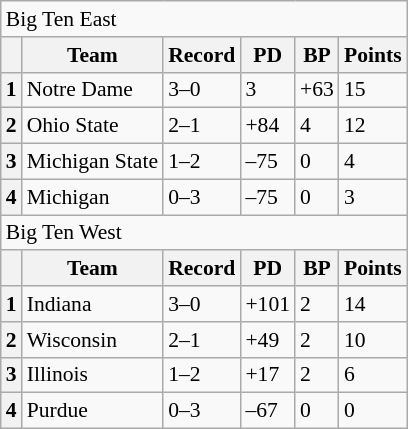<table class="wikitable sortable collapsible plainrowheaders" style="font-size:90%;">
<tr>
<td colspan=6>Big Ten East</td>
</tr>
<tr>
<th scope=col></th>
<th scope=col>Team</th>
<th scope=col>Record</th>
<th scope=col>PD</th>
<th scope=col>BP</th>
<th scope=col>Points</th>
</tr>
<tr>
<th align=center>1</th>
<td align=left> Notre Dame</td>
<td>3–0</td>
<td>3</td>
<td>+63</td>
<td>15</td>
</tr>
<tr>
<th align=center>2</th>
<td align=left> Ohio State</td>
<td>2–1</td>
<td>+84</td>
<td>4</td>
<td>12</td>
</tr>
<tr>
<th align=center>3</th>
<td align=left> Michigan State</td>
<td>1–2</td>
<td>–75</td>
<td>0</td>
<td>4</td>
</tr>
<tr>
<th align=center>4</th>
<td align=left> Michigan</td>
<td>0–3</td>
<td>–75</td>
<td>0</td>
<td>3</td>
</tr>
<tr>
<td colspan=6>Big Ten West</td>
</tr>
<tr>
<th scope=col></th>
<th scope=col>Team</th>
<th scope=col>Record</th>
<th scope=col>PD</th>
<th scope=col>BP</th>
<th scope=col>Points</th>
</tr>
<tr>
<th align=center>1</th>
<td align=left> Indiana</td>
<td>3–0</td>
<td>+101</td>
<td>2</td>
<td>14</td>
</tr>
<tr>
<th align=center>2</th>
<td align=left> Wisconsin</td>
<td>2–1</td>
<td>+49</td>
<td>2</td>
<td>10</td>
</tr>
<tr>
<th align=center>3</th>
<td align=left> Illinois</td>
<td>1–2</td>
<td>+17</td>
<td>2</td>
<td>6</td>
</tr>
<tr>
<th align=center>4</th>
<td align=left> Purdue</td>
<td>0–3</td>
<td>–67</td>
<td>0</td>
<td>0</td>
</tr>
</table>
